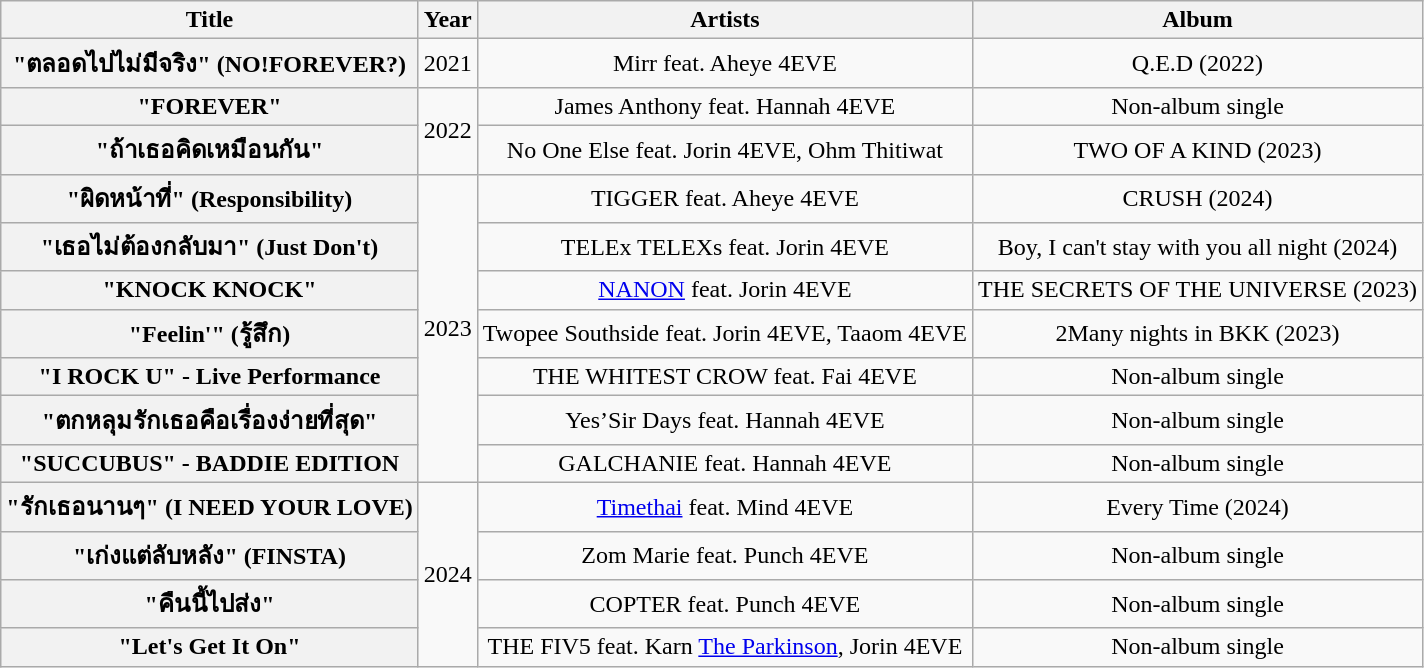<table class="wikitable plainrowheaders" style="text-align:center;">
<tr>
<th>Title</th>
<th>Year</th>
<th>Artists</th>
<th>Album</th>
</tr>
<tr>
<th scope="row">"ตลอดไปไม่มีจริง" (NO!FOREVER?)</th>
<td>2021</td>
<td>Mirr feat. Aheye 4EVE</td>
<td>Q.E.D (2022)</td>
</tr>
<tr>
<th scope="row">"FOREVER"</th>
<td rowspan="2">2022</td>
<td>James Anthony feat. Hannah 4EVE</td>
<td>Non-album single</td>
</tr>
<tr>
<th scope="row">"ถ้าเธอคิดเหมือนกัน"</th>
<td>No One Else feat. Jorin 4EVE, Ohm Thitiwat</td>
<td>TWO OF A KIND (2023)</td>
</tr>
<tr>
<th scope="row">"ผิดหน้าที่" (Responsibility)</th>
<td rowspan="7">2023</td>
<td>TIGGER feat. Aheye 4EVE</td>
<td>CRUSH (2024)</td>
</tr>
<tr>
<th scope="row">"เธอไม่ต้องกลับมา" (Just Don't)</th>
<td>TELEx TELEXs feat. Jorin 4EVE</td>
<td>Boy, I can't stay with you all night (2024)</td>
</tr>
<tr>
<th scope="row">"KNOCK KNOCK"</th>
<td><a href='#'>NANON</a> feat. Jorin 4EVE</td>
<td>THE SECRETS OF THE UNIVERSE (2023)</td>
</tr>
<tr>
<th scope="row">"Feelin'" (รู้สึก)</th>
<td>Twopee Southside feat. Jorin 4EVE, Taaom 4EVE</td>
<td>2Many nights in BKK (2023)</td>
</tr>
<tr>
<th scope="row">"I ROCK U" - Live Performance</th>
<td>THE WHITEST CROW feat. Fai 4EVE</td>
<td>Non-album single</td>
</tr>
<tr>
<th scope="row">"ตกหลุมรักเธอคือเรื่องง่ายที่สุด"</th>
<td>Yes’Sir Days feat. Hannah 4EVE</td>
<td>Non-album single</td>
</tr>
<tr>
<th scope="row">"SUCCUBUS" - BADDIE EDITION</th>
<td>GALCHANIE feat. Hannah 4EVE</td>
<td>Non-album single</td>
</tr>
<tr>
<th scope="row">"รักเธอนานๆ" (I NEED YOUR LOVE)</th>
<td rowspan="4">2024</td>
<td><a href='#'>Timethai</a> feat. Mind 4EVE</td>
<td>Every Time (2024)</td>
</tr>
<tr>
<th scope="row">"เก่งแต่ลับหลัง" (FINSTA)</th>
<td>Zom Marie feat. Punch 4EVE</td>
<td>Non-album single</td>
</tr>
<tr>
<th scope="row">"คืนนี้ไปส่ง"</th>
<td>COPTER feat. Punch 4EVE</td>
<td>Non-album single</td>
</tr>
<tr>
<th scope="row">"Let's Get It On"</th>
<td>THE FIV5 feat. Karn <a href='#'>The Parkinson</a>, Jorin 4EVE</td>
<td>Non-album single</td>
</tr>
</table>
